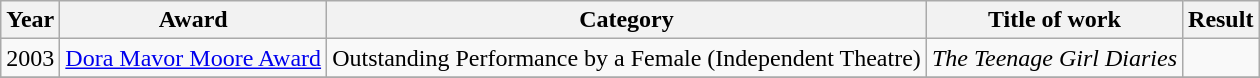<table class="wikitable sortable">
<tr>
<th>Year</th>
<th>Award</th>
<th>Category</th>
<th>Title of work</th>
<th>Result</th>
</tr>
<tr>
<td>2003</td>
<td><a href='#'>Dora Mavor Moore Award</a></td>
<td>Outstanding Performance by a Female (Independent Theatre)</td>
<td><em>The Teenage Girl Diaries</em></td>
<td></td>
</tr>
<tr>
</tr>
</table>
